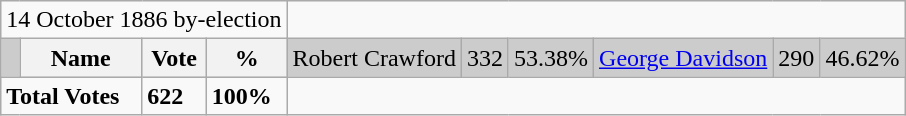<table class="wikitable">
<tr>
<td colspan=4 align=center>14 October 1886 by-election</td>
</tr>
<tr bgcolor="CCCCCC">
<td></td>
<th><strong>Name </strong></th>
<th><strong>Vote</strong></th>
<th><strong>%</strong><br></th>
<td>Robert Crawford</td>
<td>332</td>
<td>53.38%<br></td>
<td><a href='#'>George Davidson</a></td>
<td>290</td>
<td>46.62%</td>
</tr>
<tr>
<td colspan=2><strong>Total Votes</strong></td>
<td><strong>622</strong></td>
<td><strong>100%</strong></td>
</tr>
</table>
